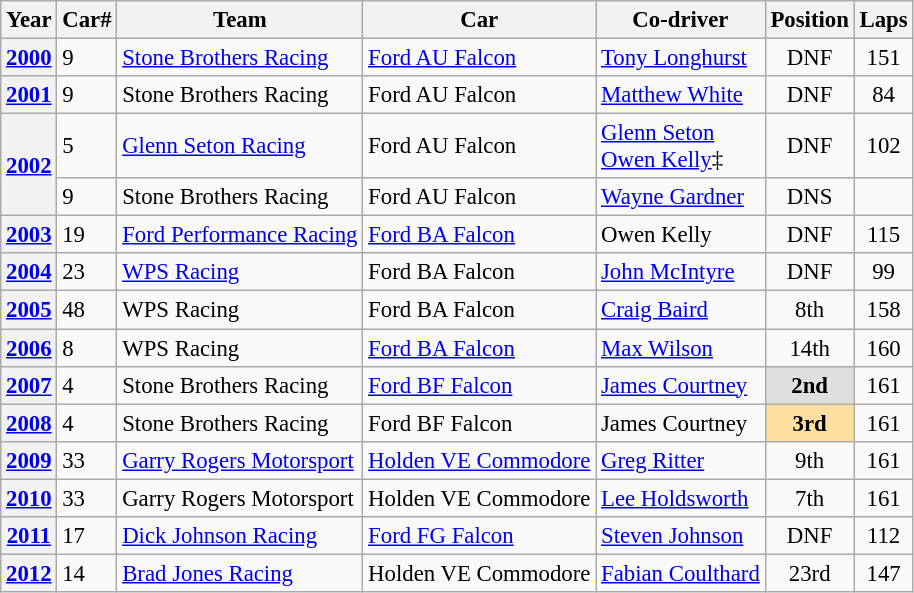<table class="wikitable" style="font-size: 95%;">
<tr>
<th>Year</th>
<th>Car#</th>
<th>Team</th>
<th>Car</th>
<th>Co-driver</th>
<th>Position</th>
<th>Laps</th>
</tr>
<tr>
<th><a href='#'>2000</a></th>
<td>9</td>
<td><a href='#'>Stone Brothers Racing</a></td>
<td><a href='#'>Ford AU Falcon</a></td>
<td> <a href='#'>Tony Longhurst</a></td>
<td align="center">DNF</td>
<td align="center">151</td>
</tr>
<tr>
<th><a href='#'>2001</a></th>
<td>9</td>
<td>Stone Brothers Racing</td>
<td>Ford AU Falcon</td>
<td> <a href='#'>Matthew White</a></td>
<td align="center">DNF</td>
<td align="center">84</td>
</tr>
<tr>
<th rowspan=2><a href='#'>2002</a></th>
<td>5</td>
<td><a href='#'>Glenn Seton Racing</a></td>
<td>Ford AU Falcon</td>
<td> <a href='#'>Glenn Seton</a><br> <a href='#'>Owen Kelly</a>‡</td>
<td align="center">DNF</td>
<td align="center">102</td>
</tr>
<tr>
<td>9</td>
<td>Stone Brothers Racing</td>
<td>Ford AU Falcon</td>
<td> <a href='#'>Wayne Gardner</a></td>
<td align="center">DNS</td>
<td align="center"></td>
</tr>
<tr>
<th><a href='#'>2003</a></th>
<td>19</td>
<td><a href='#'>Ford Performance Racing</a></td>
<td><a href='#'>Ford BA Falcon</a></td>
<td> Owen Kelly</td>
<td align="center">DNF</td>
<td align="center">115</td>
</tr>
<tr>
<th><a href='#'>2004</a></th>
<td>23</td>
<td><a href='#'>WPS Racing</a></td>
<td>Ford BA Falcon</td>
<td> <a href='#'>John McIntyre</a></td>
<td align="center">DNF</td>
<td align="center">99</td>
</tr>
<tr>
<th><a href='#'>2005</a></th>
<td>48</td>
<td>WPS Racing</td>
<td>Ford BA Falcon</td>
<td> <a href='#'>Craig Baird</a></td>
<td align="center">8th</td>
<td align="center">158</td>
</tr>
<tr>
<th><a href='#'>2006</a></th>
<td>8</td>
<td>WPS Racing</td>
<td><a href='#'>Ford BA Falcon</a></td>
<td> <a href='#'>Max Wilson</a></td>
<td align="center">14th</td>
<td align="center">160</td>
</tr>
<tr>
<th><a href='#'>2007</a></th>
<td>4</td>
<td>Stone Brothers Racing</td>
<td><a href='#'>Ford BF Falcon</a></td>
<td> <a href='#'>James Courtney</a></td>
<td align="center" style="background: #dfdfdf"><strong>2nd</strong></td>
<td align="center">161</td>
</tr>
<tr>
<th><a href='#'>2008</a></th>
<td>4</td>
<td>Stone Brothers Racing</td>
<td>Ford BF Falcon</td>
<td> James Courtney</td>
<td align="center" style="background: #ffdf9f"><strong>3rd</strong></td>
<td align="center">161</td>
</tr>
<tr>
<th><a href='#'>2009</a></th>
<td>33</td>
<td><a href='#'>Garry Rogers Motorsport</a></td>
<td><a href='#'>Holden VE Commodore</a></td>
<td> <a href='#'>Greg Ritter</a></td>
<td align="center">9th</td>
<td align="center">161</td>
</tr>
<tr>
<th><a href='#'>2010</a></th>
<td>33</td>
<td>Garry Rogers Motorsport</td>
<td>Holden VE Commodore</td>
<td> <a href='#'>Lee Holdsworth</a></td>
<td align="center">7th</td>
<td align="center">161</td>
</tr>
<tr>
<th><a href='#'>2011</a></th>
<td>17</td>
<td><a href='#'>Dick Johnson Racing</a></td>
<td><a href='#'>Ford FG Falcon</a></td>
<td> <a href='#'>Steven Johnson</a></td>
<td align="center">DNF</td>
<td align="center">112</td>
</tr>
<tr>
<th><a href='#'>2012</a></th>
<td>14</td>
<td><a href='#'>Brad Jones Racing</a></td>
<td>Holden VE Commodore</td>
<td> <a href='#'>Fabian Coulthard</a></td>
<td align="center">23rd</td>
<td align="center">147</td>
</tr>
</table>
